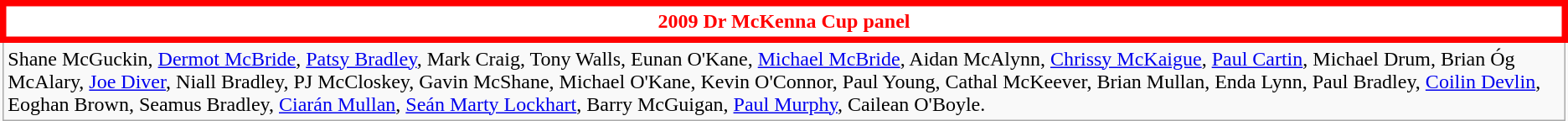<table class="wikitable">
<tr>
<th style="background:white; color:red; border:5px solid red">2009 Dr McKenna Cup panel</th>
</tr>
<tr>
<td>Shane McGuckin, <a href='#'>Dermot McBride</a>, <a href='#'>Patsy Bradley</a>, Mark Craig, Tony Walls, Eunan O'Kane, <a href='#'>Michael McBride</a>, Aidan McAlynn, <a href='#'>Chrissy McKaigue</a>, <a href='#'>Paul Cartin</a>, Michael Drum, Brian Óg McAlary, <a href='#'>Joe Diver</a>, Niall Bradley, PJ McCloskey, Gavin McShane, Michael O'Kane, Kevin O'Connor, Paul Young, Cathal McKeever, Brian Mullan, Enda Lynn, Paul Bradley, <a href='#'>Coilin Devlin</a>, Eoghan Brown, Seamus Bradley, <a href='#'>Ciarán Mullan</a>, <a href='#'>Seán Marty Lockhart</a>, Barry McGuigan, <a href='#'>Paul Murphy</a>, Cailean O'Boyle.</td>
</tr>
</table>
